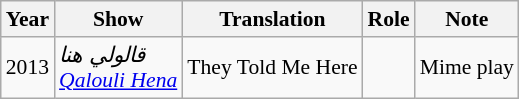<table class="wikitable" style="font-size: 90%;">
<tr>
<th>Year</th>
<th>Show</th>
<th>Translation</th>
<th>Role</th>
<th>Note</th>
</tr>
<tr>
<td>2013</td>
<td><em>قالولي هنا</em> <br> <em><a href='#'>Qalouli Hena</a></em></td>
<td>They Told Me Here</td>
<td></td>
<td>Mime play</td>
</tr>
</table>
